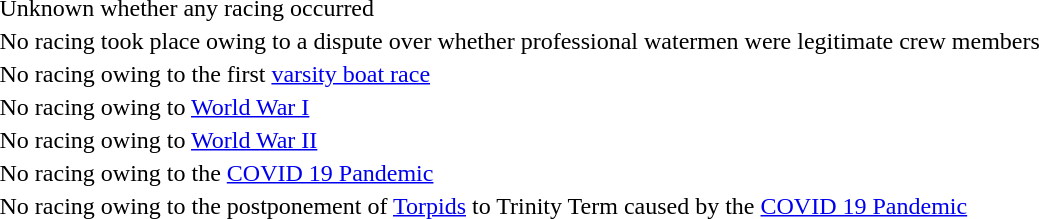<table>
<tr>
<td> Unknown whether any racing occurred</td>
</tr>
<tr>
<td> No racing took place owing to a dispute over whether professional watermen were legitimate crew members</td>
</tr>
<tr>
<td> No racing owing to the first <a href='#'>varsity boat race</a></td>
</tr>
<tr>
<td> No racing owing to <a href='#'>World War I</a></td>
</tr>
<tr>
<td> No racing owing to <a href='#'>World War II</a></td>
</tr>
<tr>
<td> No racing owing to the <a href='#'>COVID 19 Pandemic</a></td>
</tr>
<tr>
<td> No racing owing to the postponement of <a href='#'>Torpids</a> to Trinity Term caused by the <a href='#'>COVID 19 Pandemic</a></td>
</tr>
</table>
